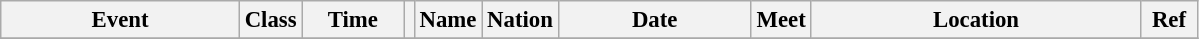<table class="wikitable" style="font-size: 95%;">
<tr>
<th style="width:10em">Event</th>
<th>Class</th>
<th style="width:4em">Time</th>
<th class="unsortable"></th>
<th>Name</th>
<th>Nation</th>
<th style="width:8em">Date</th>
<th>Meet</th>
<th style="width:14em">Location</th>
<th style="width:2em">Ref</th>
</tr>
<tr>
</tr>
</table>
